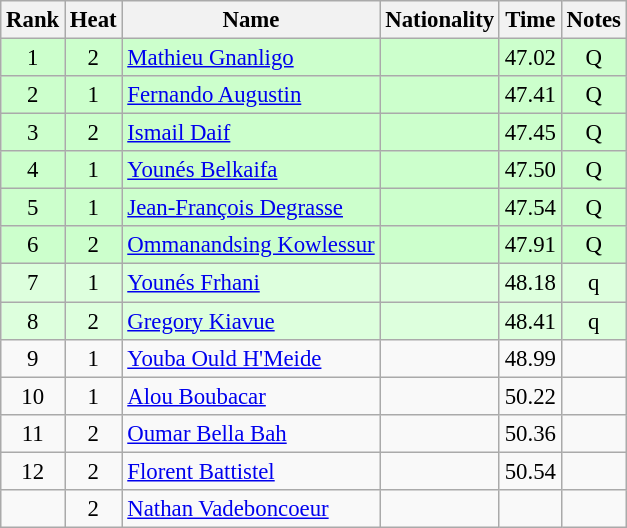<table class="wikitable sortable" style="text-align:center; font-size:95%">
<tr>
<th>Rank</th>
<th>Heat</th>
<th>Name</th>
<th>Nationality</th>
<th>Time</th>
<th>Notes</th>
</tr>
<tr bgcolor=ccffcc>
<td>1</td>
<td>2</td>
<td align=left><a href='#'>Mathieu Gnanligo</a></td>
<td align=left></td>
<td>47.02</td>
<td>Q</td>
</tr>
<tr bgcolor=ccffcc>
<td>2</td>
<td>1</td>
<td align=left><a href='#'>Fernando Augustin</a></td>
<td align=left></td>
<td>47.41</td>
<td>Q</td>
</tr>
<tr bgcolor=ccffcc>
<td>3</td>
<td>2</td>
<td align=left><a href='#'>Ismail Daif</a></td>
<td align=left></td>
<td>47.45</td>
<td>Q</td>
</tr>
<tr bgcolor=ccffcc>
<td>4</td>
<td>1</td>
<td align=left><a href='#'>Younés Belkaifa</a></td>
<td align=left></td>
<td>47.50</td>
<td>Q</td>
</tr>
<tr bgcolor=ccffcc>
<td>5</td>
<td>1</td>
<td align=left><a href='#'>Jean-François Degrasse</a></td>
<td align=left></td>
<td>47.54</td>
<td>Q</td>
</tr>
<tr bgcolor=ccffcc>
<td>6</td>
<td>2</td>
<td align=left><a href='#'>Ommanandsing Kowlessur</a></td>
<td align=left></td>
<td>47.91</td>
<td>Q</td>
</tr>
<tr bgcolor=ddffdd>
<td>7</td>
<td>1</td>
<td align=left><a href='#'>Younés Frhani</a></td>
<td align=left></td>
<td>48.18</td>
<td>q</td>
</tr>
<tr bgcolor=ddffdd>
<td>8</td>
<td>2</td>
<td align=left><a href='#'>Gregory Kiavue</a></td>
<td align=left></td>
<td>48.41</td>
<td>q</td>
</tr>
<tr>
<td>9</td>
<td>1</td>
<td align=left><a href='#'>Youba Ould H'Meide</a></td>
<td align=left></td>
<td>48.99</td>
<td></td>
</tr>
<tr>
<td>10</td>
<td>1</td>
<td align=left><a href='#'>Alou Boubacar</a></td>
<td align=left></td>
<td>50.22</td>
<td></td>
</tr>
<tr>
<td>11</td>
<td>2</td>
<td align=left><a href='#'>Oumar Bella Bah</a></td>
<td align=left></td>
<td>50.36</td>
<td></td>
</tr>
<tr>
<td>12</td>
<td>2</td>
<td align=left><a href='#'>Florent Battistel</a></td>
<td align=left></td>
<td>50.54</td>
<td></td>
</tr>
<tr>
<td></td>
<td>2</td>
<td align=left><a href='#'>Nathan Vadeboncoeur</a></td>
<td align=left></td>
<td></td>
<td></td>
</tr>
</table>
